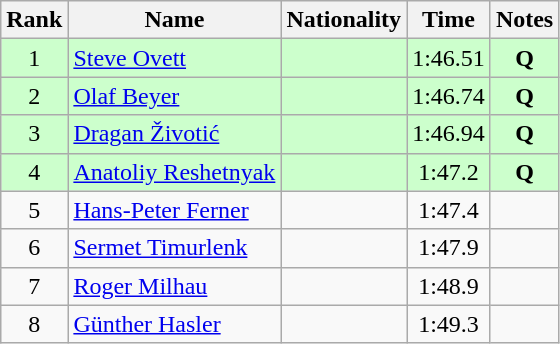<table class="wikitable sortable" style="text-align:center">
<tr>
<th>Rank</th>
<th>Name</th>
<th>Nationality</th>
<th>Time</th>
<th>Notes</th>
</tr>
<tr bgcolor=ccffcc>
<td>1</td>
<td align=left><a href='#'>Steve Ovett</a></td>
<td align=left></td>
<td>1:46.51</td>
<td><strong>Q</strong></td>
</tr>
<tr bgcolor=ccffcc>
<td>2</td>
<td align=left><a href='#'>Olaf Beyer</a></td>
<td align=left></td>
<td>1:46.74</td>
<td><strong>Q</strong></td>
</tr>
<tr bgcolor=ccffcc>
<td>3</td>
<td align=left><a href='#'>Dragan Životić</a></td>
<td align=left></td>
<td>1:46.94</td>
<td><strong>Q</strong></td>
</tr>
<tr bgcolor=ccffcc>
<td>4</td>
<td align=left><a href='#'>Anatoliy Reshetnyak</a></td>
<td align=left></td>
<td>1:47.2</td>
<td><strong>Q</strong></td>
</tr>
<tr>
<td>5</td>
<td align=left><a href='#'>Hans-Peter Ferner</a></td>
<td align=left></td>
<td>1:47.4</td>
<td></td>
</tr>
<tr>
<td>6</td>
<td align=left><a href='#'>Sermet Timurlenk</a></td>
<td align=left></td>
<td>1:47.9</td>
<td></td>
</tr>
<tr>
<td>7</td>
<td align=left><a href='#'>Roger Milhau</a></td>
<td align=left></td>
<td>1:48.9</td>
<td></td>
</tr>
<tr>
<td>8</td>
<td align=left><a href='#'>Günther Hasler</a></td>
<td align=left></td>
<td>1:49.3</td>
<td></td>
</tr>
</table>
